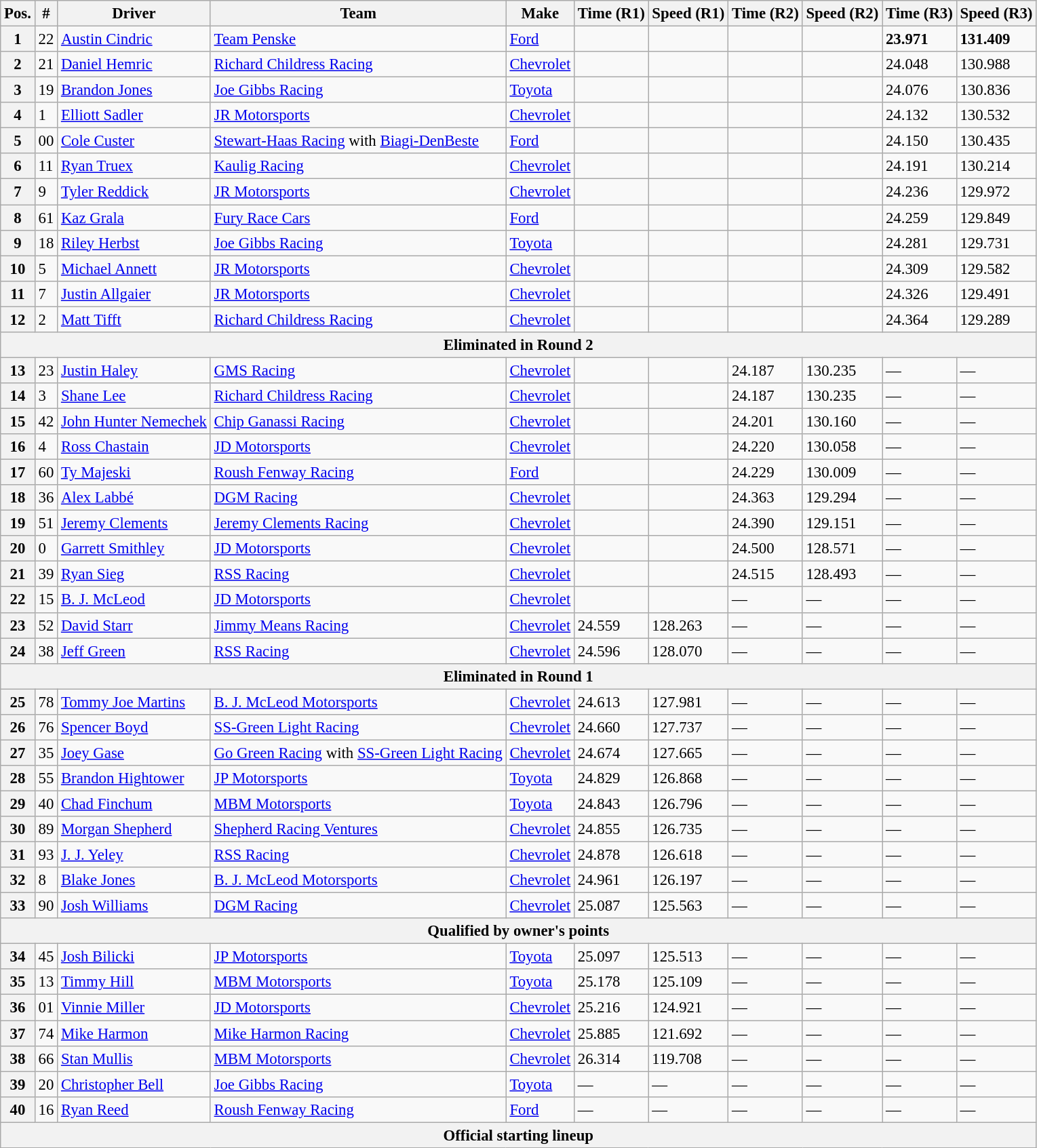<table class="wikitable" style="font-size:95%">
<tr>
<th>Pos.</th>
<th>#</th>
<th>Driver</th>
<th>Team</th>
<th>Make</th>
<th>Time (R1)</th>
<th>Speed (R1)</th>
<th>Time (R2)</th>
<th>Speed (R2)</th>
<th>Time (R3)</th>
<th>Speed (R3)</th>
</tr>
<tr>
<th>1</th>
<td>22</td>
<td><a href='#'>Austin Cindric</a></td>
<td><a href='#'>Team Penske</a></td>
<td><a href='#'>Ford</a></td>
<td></td>
<td></td>
<td></td>
<td></td>
<td><strong>23.971</strong></td>
<td><strong>131.409</strong></td>
</tr>
<tr>
<th>2</th>
<td>21</td>
<td><a href='#'>Daniel Hemric</a></td>
<td><a href='#'>Richard Childress Racing</a></td>
<td><a href='#'>Chevrolet</a></td>
<td></td>
<td></td>
<td></td>
<td></td>
<td>24.048</td>
<td>130.988</td>
</tr>
<tr>
<th>3</th>
<td>19</td>
<td><a href='#'>Brandon Jones</a></td>
<td><a href='#'>Joe Gibbs Racing</a></td>
<td><a href='#'>Toyota</a></td>
<td></td>
<td></td>
<td></td>
<td></td>
<td>24.076</td>
<td>130.836</td>
</tr>
<tr>
<th>4</th>
<td>1</td>
<td><a href='#'>Elliott Sadler</a></td>
<td><a href='#'>JR Motorsports</a></td>
<td><a href='#'>Chevrolet</a></td>
<td></td>
<td></td>
<td></td>
<td></td>
<td>24.132</td>
<td>130.532</td>
</tr>
<tr>
<th>5</th>
<td>00</td>
<td><a href='#'>Cole Custer</a></td>
<td><a href='#'>Stewart-Haas Racing</a> with <a href='#'>Biagi-DenBeste</a></td>
<td><a href='#'>Ford</a></td>
<td></td>
<td></td>
<td></td>
<td></td>
<td>24.150</td>
<td>130.435</td>
</tr>
<tr>
<th>6</th>
<td>11</td>
<td><a href='#'>Ryan Truex</a></td>
<td><a href='#'>Kaulig Racing</a></td>
<td><a href='#'>Chevrolet</a></td>
<td></td>
<td></td>
<td></td>
<td></td>
<td>24.191</td>
<td>130.214</td>
</tr>
<tr>
<th>7</th>
<td>9</td>
<td><a href='#'>Tyler Reddick</a></td>
<td><a href='#'>JR Motorsports</a></td>
<td><a href='#'>Chevrolet</a></td>
<td></td>
<td></td>
<td></td>
<td></td>
<td>24.236</td>
<td>129.972</td>
</tr>
<tr>
<th>8</th>
<td>61</td>
<td><a href='#'>Kaz Grala</a></td>
<td><a href='#'>Fury Race Cars</a></td>
<td><a href='#'>Ford</a></td>
<td></td>
<td></td>
<td></td>
<td></td>
<td>24.259</td>
<td>129.849</td>
</tr>
<tr>
<th>9</th>
<td>18</td>
<td><a href='#'>Riley Herbst</a></td>
<td><a href='#'>Joe Gibbs Racing</a></td>
<td><a href='#'>Toyota</a></td>
<td></td>
<td></td>
<td></td>
<td></td>
<td>24.281</td>
<td>129.731</td>
</tr>
<tr>
<th>10</th>
<td>5</td>
<td><a href='#'>Michael Annett</a></td>
<td><a href='#'>JR Motorsports</a></td>
<td><a href='#'>Chevrolet</a></td>
<td></td>
<td></td>
<td></td>
<td></td>
<td>24.309</td>
<td>129.582</td>
</tr>
<tr>
<th>11</th>
<td>7</td>
<td><a href='#'>Justin Allgaier</a></td>
<td><a href='#'>JR Motorsports</a></td>
<td><a href='#'>Chevrolet</a></td>
<td></td>
<td></td>
<td></td>
<td></td>
<td>24.326</td>
<td>129.491</td>
</tr>
<tr>
<th>12</th>
<td>2</td>
<td><a href='#'>Matt Tifft</a></td>
<td><a href='#'>Richard Childress Racing</a></td>
<td><a href='#'>Chevrolet</a></td>
<td></td>
<td></td>
<td></td>
<td></td>
<td>24.364</td>
<td>129.289</td>
</tr>
<tr>
<th colspan="11">Eliminated in Round 2</th>
</tr>
<tr>
<th>13</th>
<td>23</td>
<td><a href='#'>Justin Haley</a></td>
<td><a href='#'>GMS Racing</a></td>
<td><a href='#'>Chevrolet</a></td>
<td></td>
<td></td>
<td>24.187</td>
<td>130.235</td>
<td>—</td>
<td>—</td>
</tr>
<tr>
<th>14</th>
<td>3</td>
<td><a href='#'>Shane Lee</a></td>
<td><a href='#'>Richard Childress Racing</a></td>
<td><a href='#'>Chevrolet</a></td>
<td></td>
<td></td>
<td>24.187</td>
<td>130.235</td>
<td>—</td>
<td>—</td>
</tr>
<tr>
<th>15</th>
<td>42</td>
<td><a href='#'>John Hunter Nemechek</a></td>
<td><a href='#'>Chip Ganassi Racing</a></td>
<td><a href='#'>Chevrolet</a></td>
<td></td>
<td></td>
<td>24.201</td>
<td>130.160</td>
<td>—</td>
<td>—</td>
</tr>
<tr>
<th>16</th>
<td>4</td>
<td><a href='#'>Ross Chastain</a></td>
<td><a href='#'>JD Motorsports</a></td>
<td><a href='#'>Chevrolet</a></td>
<td></td>
<td></td>
<td>24.220</td>
<td>130.058</td>
<td>—</td>
<td>—</td>
</tr>
<tr>
<th>17</th>
<td>60</td>
<td><a href='#'>Ty Majeski</a></td>
<td><a href='#'>Roush Fenway Racing</a></td>
<td><a href='#'>Ford</a></td>
<td></td>
<td></td>
<td>24.229</td>
<td>130.009</td>
<td>—</td>
<td>—</td>
</tr>
<tr>
<th>18</th>
<td>36</td>
<td><a href='#'>Alex Labbé</a></td>
<td><a href='#'>DGM Racing</a></td>
<td><a href='#'>Chevrolet</a></td>
<td></td>
<td></td>
<td>24.363</td>
<td>129.294</td>
<td>—</td>
<td>—</td>
</tr>
<tr>
<th>19</th>
<td>51</td>
<td><a href='#'>Jeremy Clements</a></td>
<td><a href='#'>Jeremy Clements Racing</a></td>
<td><a href='#'>Chevrolet</a></td>
<td></td>
<td></td>
<td>24.390</td>
<td>129.151</td>
<td>—</td>
<td>—</td>
</tr>
<tr>
<th>20</th>
<td>0</td>
<td><a href='#'>Garrett Smithley</a></td>
<td><a href='#'>JD Motorsports</a></td>
<td><a href='#'>Chevrolet</a></td>
<td></td>
<td></td>
<td>24.500</td>
<td>128.571</td>
<td>—</td>
<td>—</td>
</tr>
<tr>
<th>21</th>
<td>39</td>
<td><a href='#'>Ryan Sieg</a></td>
<td><a href='#'>RSS Racing</a></td>
<td><a href='#'>Chevrolet</a></td>
<td></td>
<td></td>
<td>24.515</td>
<td>128.493</td>
<td>—</td>
<td>—</td>
</tr>
<tr>
<th>22</th>
<td>15</td>
<td><a href='#'>B. J. McLeod</a></td>
<td><a href='#'>JD Motorsports</a></td>
<td><a href='#'>Chevrolet</a></td>
<td></td>
<td></td>
<td>—</td>
<td>—</td>
<td>—</td>
<td>—</td>
</tr>
<tr>
<th>23</th>
<td>52</td>
<td><a href='#'>David Starr</a></td>
<td><a href='#'>Jimmy Means Racing</a></td>
<td><a href='#'>Chevrolet</a></td>
<td>24.559</td>
<td>128.263</td>
<td>—</td>
<td>—</td>
<td>—</td>
<td>—</td>
</tr>
<tr>
<th>24</th>
<td>38</td>
<td><a href='#'>Jeff Green</a></td>
<td><a href='#'>RSS Racing</a></td>
<td><a href='#'>Chevrolet</a></td>
<td>24.596</td>
<td>128.070</td>
<td>—</td>
<td>—</td>
<td>—</td>
<td>—</td>
</tr>
<tr>
<th colspan="11">Eliminated in Round 1</th>
</tr>
<tr>
<th>25</th>
<td>78</td>
<td><a href='#'>Tommy Joe Martins</a></td>
<td><a href='#'>B. J. McLeod Motorsports</a></td>
<td><a href='#'>Chevrolet</a></td>
<td>24.613</td>
<td>127.981</td>
<td>—</td>
<td>—</td>
<td>—</td>
<td>—</td>
</tr>
<tr>
<th>26</th>
<td>76</td>
<td><a href='#'>Spencer Boyd</a></td>
<td><a href='#'>SS-Green Light Racing</a></td>
<td><a href='#'>Chevrolet</a></td>
<td>24.660</td>
<td>127.737</td>
<td>—</td>
<td>—</td>
<td>—</td>
<td>—</td>
</tr>
<tr>
<th>27</th>
<td>35</td>
<td><a href='#'>Joey Gase</a></td>
<td><a href='#'>Go Green Racing</a> with <a href='#'>SS-Green Light Racing</a></td>
<td><a href='#'>Chevrolet</a></td>
<td>24.674</td>
<td>127.665</td>
<td>—</td>
<td>—</td>
<td>—</td>
<td>—</td>
</tr>
<tr>
<th>28</th>
<td>55</td>
<td><a href='#'>Brandon Hightower</a></td>
<td><a href='#'>JP Motorsports</a></td>
<td><a href='#'>Toyota</a></td>
<td>24.829</td>
<td>126.868</td>
<td>—</td>
<td>—</td>
<td>—</td>
<td>—</td>
</tr>
<tr>
<th>29</th>
<td>40</td>
<td><a href='#'>Chad Finchum</a></td>
<td><a href='#'>MBM Motorsports</a></td>
<td><a href='#'>Toyota</a></td>
<td>24.843</td>
<td>126.796</td>
<td>—</td>
<td>—</td>
<td>—</td>
<td>—</td>
</tr>
<tr>
<th>30</th>
<td>89</td>
<td><a href='#'>Morgan Shepherd</a></td>
<td><a href='#'>Shepherd Racing Ventures</a></td>
<td><a href='#'>Chevrolet</a></td>
<td>24.855</td>
<td>126.735</td>
<td>—</td>
<td>—</td>
<td>—</td>
<td>—</td>
</tr>
<tr>
<th>31</th>
<td>93</td>
<td><a href='#'>J. J. Yeley</a></td>
<td><a href='#'>RSS Racing</a></td>
<td><a href='#'>Chevrolet</a></td>
<td>24.878</td>
<td>126.618</td>
<td>—</td>
<td>—</td>
<td>—</td>
<td>—</td>
</tr>
<tr>
<th>32</th>
<td>8</td>
<td><a href='#'>Blake Jones</a></td>
<td><a href='#'>B. J. McLeod Motorsports</a></td>
<td><a href='#'>Chevrolet</a></td>
<td>24.961</td>
<td>126.197</td>
<td>—</td>
<td>—</td>
<td>—</td>
<td>—</td>
</tr>
<tr>
<th>33</th>
<td>90</td>
<td><a href='#'>Josh Williams</a></td>
<td><a href='#'>DGM Racing</a></td>
<td><a href='#'>Chevrolet</a></td>
<td>25.087</td>
<td>125.563</td>
<td>—</td>
<td>—</td>
<td>—</td>
<td>—</td>
</tr>
<tr>
<th colspan="11">Qualified by owner's points</th>
</tr>
<tr>
<th>34</th>
<td>45</td>
<td><a href='#'>Josh Bilicki</a></td>
<td><a href='#'>JP Motorsports</a></td>
<td><a href='#'>Toyota</a></td>
<td>25.097</td>
<td>125.513</td>
<td>—</td>
<td>—</td>
<td>—</td>
<td>—</td>
</tr>
<tr>
<th>35</th>
<td>13</td>
<td><a href='#'>Timmy Hill</a></td>
<td><a href='#'>MBM Motorsports</a></td>
<td><a href='#'>Toyota</a></td>
<td>25.178</td>
<td>125.109</td>
<td>—</td>
<td>—</td>
<td>—</td>
<td>—</td>
</tr>
<tr>
<th>36</th>
<td>01</td>
<td><a href='#'>Vinnie Miller</a></td>
<td><a href='#'>JD Motorsports</a></td>
<td><a href='#'>Chevrolet</a></td>
<td>25.216</td>
<td>124.921</td>
<td>—</td>
<td>—</td>
<td>—</td>
<td>—</td>
</tr>
<tr>
<th>37</th>
<td>74</td>
<td><a href='#'>Mike Harmon</a></td>
<td><a href='#'>Mike Harmon Racing</a></td>
<td><a href='#'>Chevrolet</a></td>
<td>25.885</td>
<td>121.692</td>
<td>—</td>
<td>—</td>
<td>—</td>
<td>—</td>
</tr>
<tr>
<th>38</th>
<td>66</td>
<td><a href='#'>Stan Mullis</a></td>
<td><a href='#'>MBM Motorsports</a></td>
<td><a href='#'>Chevrolet</a></td>
<td>26.314</td>
<td>119.708</td>
<td>—</td>
<td>—</td>
<td>—</td>
<td>—</td>
</tr>
<tr>
<th>39</th>
<td>20</td>
<td><a href='#'>Christopher Bell</a></td>
<td><a href='#'>Joe Gibbs Racing</a></td>
<td><a href='#'>Toyota</a></td>
<td>—</td>
<td>—</td>
<td>—</td>
<td>—</td>
<td>—</td>
<td>—</td>
</tr>
<tr>
<th>40</th>
<td>16</td>
<td><a href='#'>Ryan Reed</a></td>
<td><a href='#'>Roush Fenway Racing</a></td>
<td><a href='#'>Ford</a></td>
<td>—</td>
<td>—</td>
<td>—</td>
<td>—</td>
<td>—</td>
<td>—</td>
</tr>
<tr>
<th colspan="11">Official starting lineup</th>
</tr>
</table>
